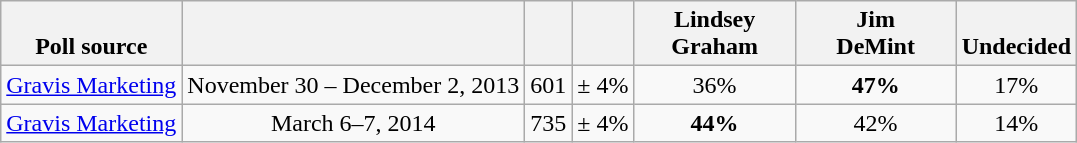<table class="wikitable" style="text-align:center">
<tr valign= bottom>
<th>Poll source</th>
<th></th>
<th></th>
<th></th>
<th style="width:100px;">Lindsey<br>Graham</th>
<th style="width:100px;">Jim<br>DeMint</th>
<th>Undecided</th>
</tr>
<tr>
<td align=left><a href='#'>Gravis Marketing</a></td>
<td>November 30 – December 2, 2013</td>
<td>601</td>
<td>± 4%</td>
<td>36%</td>
<td><strong>47%</strong></td>
<td>17%</td>
</tr>
<tr>
<td align=left><a href='#'>Gravis Marketing</a></td>
<td>March 6–7, 2014</td>
<td>735</td>
<td>± 4%</td>
<td><strong>44%</strong></td>
<td>42%</td>
<td>14%</td>
</tr>
</table>
